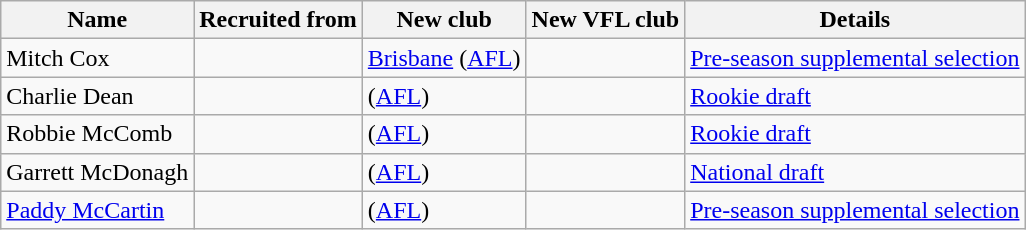<table class="wikitable sortable">
<tr>
<th>Name</th>
<th>Recruited from</th>
<th>New club</th>
<th>New VFL club</th>
<th>Details</th>
</tr>
<tr>
<td>Mitch Cox</td>
<td></td>
<td><a href='#'>Brisbane</a> (<a href='#'>AFL</a>)</td>
<td></td>
<td><a href='#'>Pre-season supplemental selection</a></td>
</tr>
<tr>
<td>Charlie Dean</td>
<td></td>
<td> (<a href='#'>AFL</a>)</td>
<td></td>
<td><a href='#'>Rookie draft</a></td>
</tr>
<tr>
<td>Robbie McComb</td>
<td></td>
<td> (<a href='#'>AFL</a>)</td>
<td></td>
<td><a href='#'>Rookie draft</a></td>
</tr>
<tr>
<td>Garrett McDonagh</td>
<td></td>
<td> (<a href='#'>AFL</a>)</td>
<td></td>
<td><a href='#'>National draft</a></td>
</tr>
<tr>
<td><a href='#'>Paddy McCartin</a></td>
<td></td>
<td> (<a href='#'>AFL</a>)</td>
<td></td>
<td><a href='#'>Pre-season supplemental selection</a></td>
</tr>
</table>
